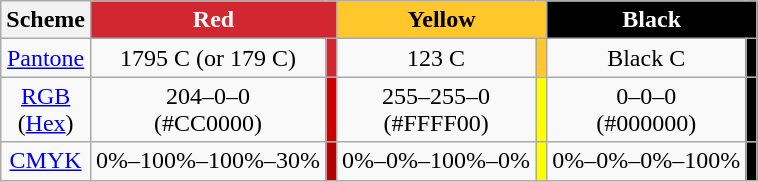<table class="wikitable plainrowheaders" style="text-align:center;">
<tr>
<th>Scheme</th>
<th style="background:#D22630; color:#fff;" colspan="2">Red</th>
<th style="background:#FFC72C; color:#000000;" colspan="2">Yellow</th>
<th style="background:#000000; color:#fff;" colspan="2">Black</th>
</tr>
<tr>
<td><a href='#'>Pantone</a></td>
<td>1795 C (or 179 C)</td>
<td style="background:#D22630"></td>
<td>123 C</td>
<td style="background:#ffc72c"></td>
<td>Black C</td>
<td style="background:#000000"></td>
</tr>
<tr>
<td><a href='#'>RGB</a><br>(<a href='#'>Hex</a>)</td>
<td>204–0–0<br>(#CC0000)</td>
<td style="background:#CC0000"></td>
<td>255–255–0<br>(#FFFF00)</td>
<td style="background:#FFFF00"></td>
<td>0–0–0<br>(#000000)</td>
<td style="background:#000000"></td>
</tr>
<tr>
<td><a href='#'>CMYK</a></td>
<td>0%–100%–100%–30%</td>
<td style="background:#B30000"></td>
<td>0%–0%–100%–0%</td>
<td style="background:#FFFF00"></td>
<td>0%–0%–0%–100%</td>
<td style="background:#000000"></td>
</tr>
</table>
